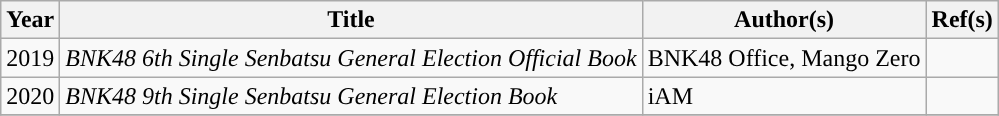<table class="wikitable" style="text-align:left; ">
<tr style="vertical-align:top;">
<th>Year</th>
<th>Title</th>
<th>Author(s)</th>
<th>Ref(s)</th>
</tr>
<tr style="vertical-align:top;">
<td>2019</td>
<td><em>BNK48 6th Single Senbatsu General Election Official Book</em></td>
<td>BNK48 Office, Mango Zero</td>
<td></td>
</tr>
<tr>
<td>2020</td>
<td><em>BNK48 9th Single Senbatsu General Election Book</em></td>
<td>iAM</td>
<td></td>
</tr>
<tr>
</tr>
</table>
